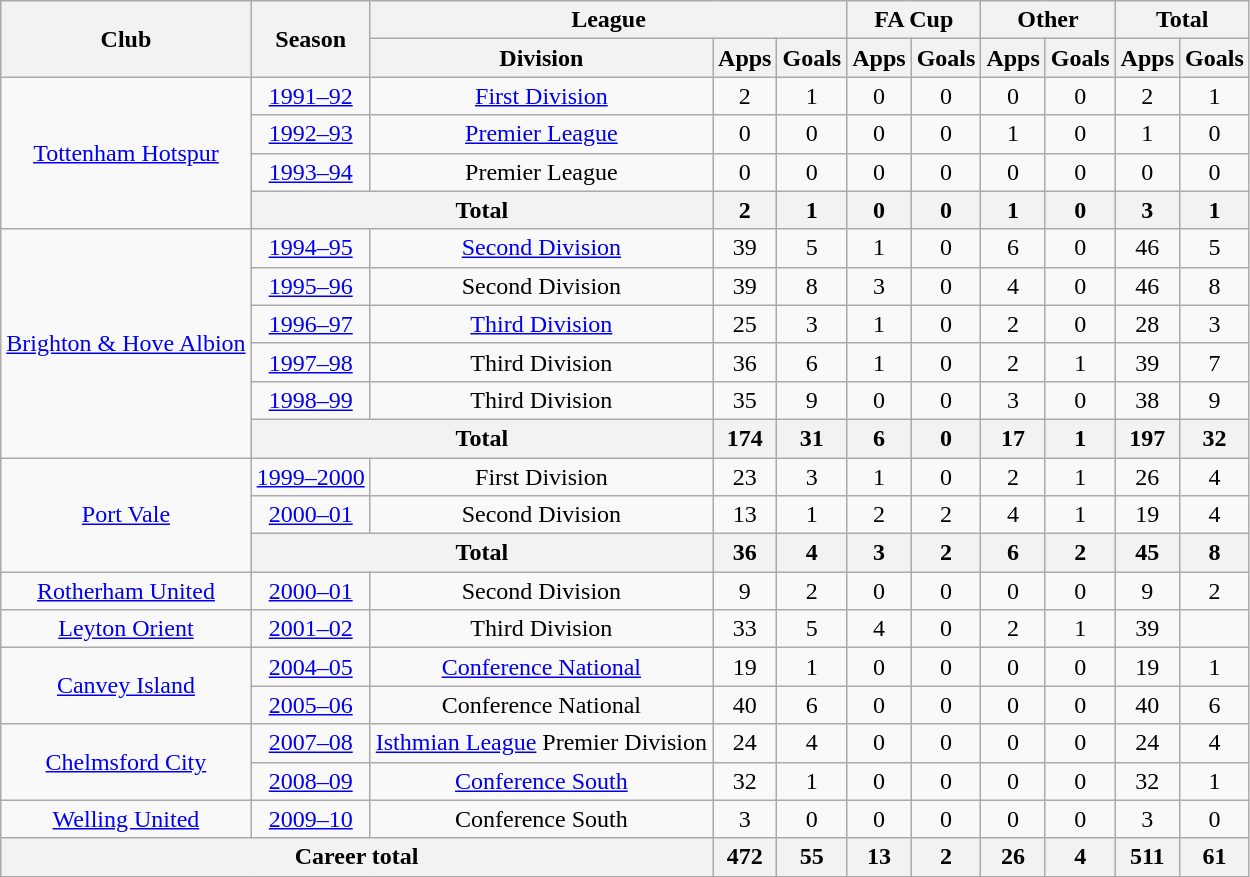<table class="wikitable" style="text-align: center;">
<tr>
<th rowspan="2">Club</th>
<th rowspan="2">Season</th>
<th colspan="3">League</th>
<th colspan="2">FA Cup</th>
<th colspan="2">Other</th>
<th colspan="2">Total</th>
</tr>
<tr>
<th>Division</th>
<th>Apps</th>
<th>Goals</th>
<th>Apps</th>
<th>Goals</th>
<th>Apps</th>
<th>Goals</th>
<th>Apps</th>
<th>Goals</th>
</tr>
<tr>
<td rowspan="4"><a href='#'>Tottenham Hotspur</a></td>
<td><a href='#'>1991–92</a></td>
<td><a href='#'>First Division</a></td>
<td>2</td>
<td>1</td>
<td>0</td>
<td>0</td>
<td>0</td>
<td>0</td>
<td>2</td>
<td>1</td>
</tr>
<tr>
<td><a href='#'>1992–93</a></td>
<td><a href='#'>Premier League</a></td>
<td>0</td>
<td>0</td>
<td>0</td>
<td>0</td>
<td>1</td>
<td>0</td>
<td>1</td>
<td>0</td>
</tr>
<tr>
<td><a href='#'>1993–94</a></td>
<td>Premier League</td>
<td>0</td>
<td>0</td>
<td>0</td>
<td>0</td>
<td>0</td>
<td>0</td>
<td>0</td>
<td>0</td>
</tr>
<tr>
<th colspan="2">Total</th>
<th>2</th>
<th>1</th>
<th>0</th>
<th>0</th>
<th>1</th>
<th>0</th>
<th>3</th>
<th>1</th>
</tr>
<tr>
<td rowspan="6"><a href='#'>Brighton & Hove Albion</a></td>
<td><a href='#'>1994–95</a></td>
<td><a href='#'>Second Division</a></td>
<td>39</td>
<td>5</td>
<td>1</td>
<td>0</td>
<td>6</td>
<td>0</td>
<td>46</td>
<td>5</td>
</tr>
<tr>
<td><a href='#'>1995–96</a></td>
<td>Second Division</td>
<td>39</td>
<td>8</td>
<td>3</td>
<td>0</td>
<td>4</td>
<td>0</td>
<td>46</td>
<td>8</td>
</tr>
<tr>
<td><a href='#'>1996–97</a></td>
<td><a href='#'>Third Division</a></td>
<td>25</td>
<td>3</td>
<td>1</td>
<td>0</td>
<td>2</td>
<td>0</td>
<td>28</td>
<td>3</td>
</tr>
<tr>
<td><a href='#'>1997–98</a></td>
<td>Third Division</td>
<td>36</td>
<td>6</td>
<td>1</td>
<td>0</td>
<td>2</td>
<td>1</td>
<td>39</td>
<td>7</td>
</tr>
<tr>
<td><a href='#'>1998–99</a></td>
<td>Third Division</td>
<td>35</td>
<td>9</td>
<td>0</td>
<td>0</td>
<td>3</td>
<td>0</td>
<td>38</td>
<td>9</td>
</tr>
<tr>
<th colspan="2">Total</th>
<th>174</th>
<th>31</th>
<th>6</th>
<th>0</th>
<th>17</th>
<th>1</th>
<th>197</th>
<th>32</th>
</tr>
<tr>
<td rowspan="3"><a href='#'>Port Vale</a></td>
<td><a href='#'>1999–2000</a></td>
<td>First Division</td>
<td>23</td>
<td>3</td>
<td>1</td>
<td>0</td>
<td>2</td>
<td>1</td>
<td>26</td>
<td>4</td>
</tr>
<tr>
<td><a href='#'>2000–01</a></td>
<td>Second Division</td>
<td>13</td>
<td>1</td>
<td>2</td>
<td>2</td>
<td>4</td>
<td>1</td>
<td>19</td>
<td>4</td>
</tr>
<tr>
<th colspan="2">Total</th>
<th>36</th>
<th>4</th>
<th>3</th>
<th>2</th>
<th>6</th>
<th>2</th>
<th>45</th>
<th>8</th>
</tr>
<tr>
<td><a href='#'>Rotherham United</a></td>
<td><a href='#'>2000–01</a></td>
<td>Second Division</td>
<td>9</td>
<td>2</td>
<td>0</td>
<td>0</td>
<td>0</td>
<td>0</td>
<td>9</td>
<td>2</td>
</tr>
<tr>
<td><a href='#'>Leyton Orient</a></td>
<td><a href='#'>2001–02</a></td>
<td>Third Division</td>
<td>33</td>
<td>5</td>
<td>4</td>
<td>0</td>
<td>2</td>
<td>1</td>
<td>39</td>
<td 6></td>
</tr>
<tr>
<td rowspan="2"><a href='#'>Canvey Island</a></td>
<td><a href='#'>2004–05</a></td>
<td><a href='#'>Conference National</a></td>
<td>19</td>
<td>1</td>
<td>0</td>
<td>0</td>
<td>0</td>
<td>0</td>
<td>19</td>
<td>1</td>
</tr>
<tr>
<td><a href='#'>2005–06</a></td>
<td>Conference National</td>
<td>40</td>
<td>6</td>
<td>0</td>
<td>0</td>
<td>0</td>
<td>0</td>
<td>40</td>
<td>6</td>
</tr>
<tr>
<td rowspan="2"><a href='#'>Chelmsford City</a></td>
<td><a href='#'>2007–08</a></td>
<td><a href='#'>Isthmian League</a> Premier Division</td>
<td>24</td>
<td>4</td>
<td>0</td>
<td>0</td>
<td>0</td>
<td>0</td>
<td>24</td>
<td>4</td>
</tr>
<tr>
<td><a href='#'>2008–09</a></td>
<td><a href='#'>Conference South</a></td>
<td>32</td>
<td>1</td>
<td>0</td>
<td>0</td>
<td>0</td>
<td>0</td>
<td>32</td>
<td>1</td>
</tr>
<tr>
<td><a href='#'>Welling United</a></td>
<td><a href='#'>2009–10</a></td>
<td>Conference South</td>
<td>3</td>
<td>0</td>
<td>0</td>
<td>0</td>
<td>0</td>
<td>0</td>
<td>3</td>
<td>0</td>
</tr>
<tr>
<th colspan="3">Career total</th>
<th>472</th>
<th>55</th>
<th>13</th>
<th>2</th>
<th>26</th>
<th>4</th>
<th>511</th>
<th>61</th>
</tr>
</table>
